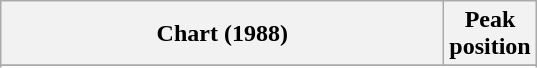<table class="wikitable sortable plainrowheaders" style="text-align:center">
<tr>
<th scope="col" style="width:18em;">Chart (1988)</th>
<th scope="col">Peak<br> position</th>
</tr>
<tr>
</tr>
<tr>
</tr>
<tr>
</tr>
</table>
